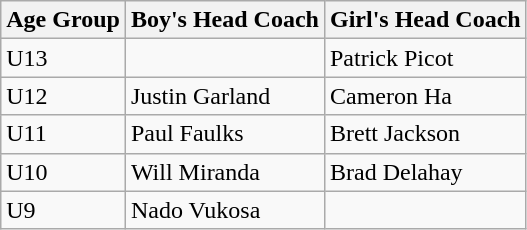<table class="wikitable">
<tr>
<th>Age Group</th>
<th>Boy's Head Coach</th>
<th>Girl's Head Coach</th>
</tr>
<tr>
<td>U13</td>
<td></td>
<td>Patrick Picot</td>
</tr>
<tr>
<td>U12</td>
<td>Justin Garland</td>
<td>Cameron Ha</td>
</tr>
<tr>
<td>U11</td>
<td>Paul Faulks</td>
<td>Brett Jackson</td>
</tr>
<tr>
<td>U10</td>
<td>Will Miranda</td>
<td>Brad Delahay</td>
</tr>
<tr>
<td>U9</td>
<td>Nado Vukosa</td>
<td></td>
</tr>
</table>
